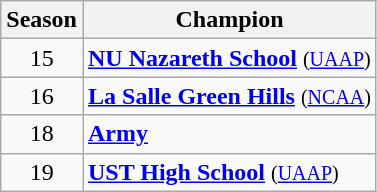<table class="wikitable">
<tr>
<th>Season</th>
<th>Champion</th>
</tr>
<tr>
<td align=center>15</td>
<td> <strong><a href='#'>NU Nazareth School</a></strong> <small>(<a href='#'>UAAP</a>)</small></td>
</tr>
<tr>
<td align=center>16</td>
<td> <strong><a href='#'>La Salle Green Hills</a></strong> <small>(<a href='#'>NCAA</a>)</small></td>
</tr>
<tr>
<td align=center>18</td>
<td> <strong><a href='#'>Army</a></strong></td>
</tr>
<tr>
<td align=center>19</td>
<td> <strong><a href='#'>UST High School</a></strong> <small>(<a href='#'>UAAP</a>)</small></td>
</tr>
</table>
